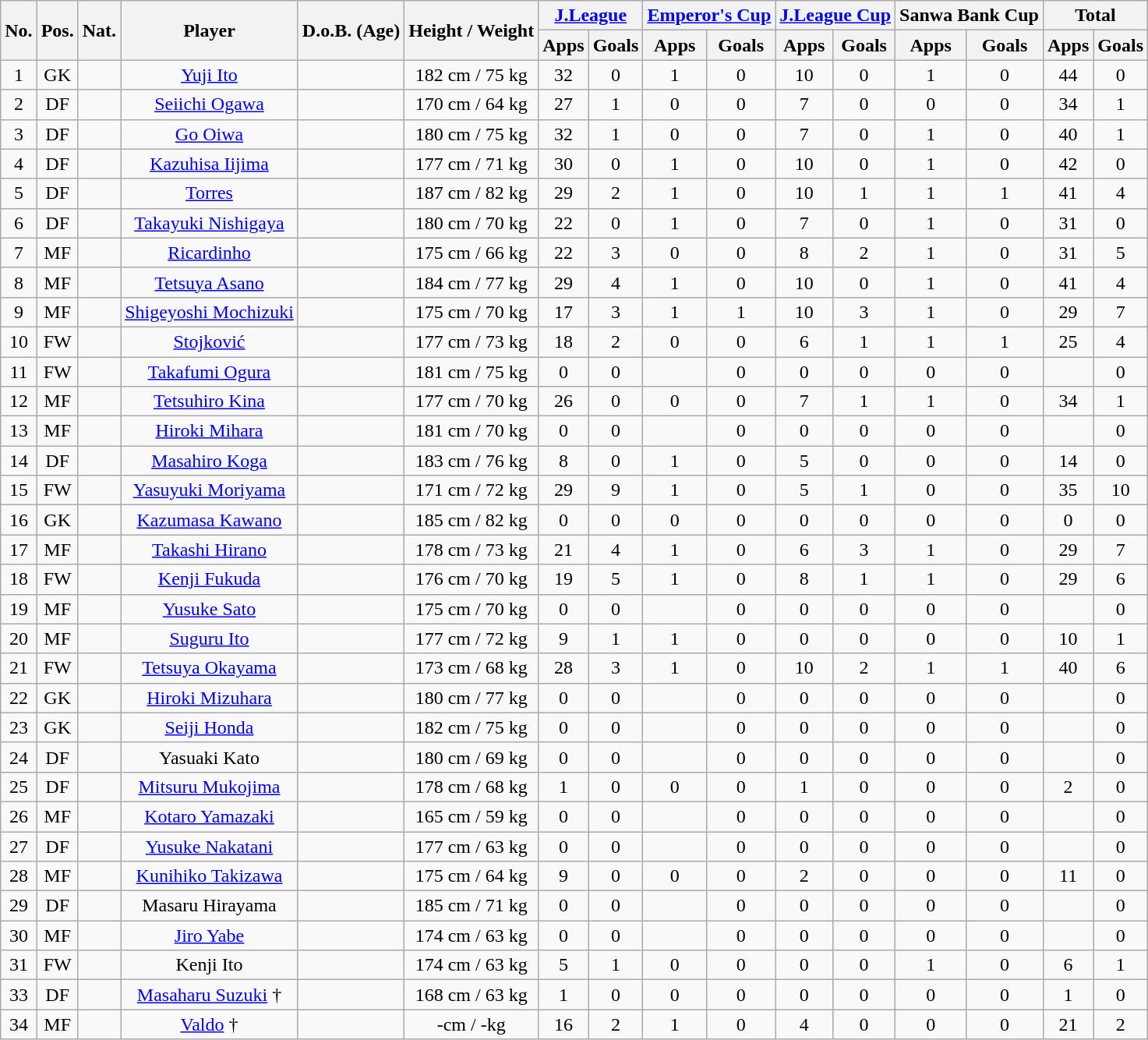<table class="wikitable" style="text-align:center;">
<tr>
<th rowspan="2">No.</th>
<th rowspan="2">Pos.</th>
<th rowspan="2">Nat.</th>
<th rowspan="2">Player</th>
<th rowspan="2">D.o.B. (Age)</th>
<th rowspan="2">Height / Weight</th>
<th colspan="2"><a href='#'>J.League</a></th>
<th colspan="2"><a href='#'>Emperor's Cup</a></th>
<th colspan="2"><a href='#'>J.League Cup</a></th>
<th colspan="2">Sanwa Bank Cup</th>
<th colspan="2">Total</th>
</tr>
<tr>
<th>Apps</th>
<th>Goals</th>
<th>Apps</th>
<th>Goals</th>
<th>Apps</th>
<th>Goals</th>
<th>Apps</th>
<th>Goals</th>
<th>Apps</th>
<th>Goals</th>
</tr>
<tr>
<td>1</td>
<td>GK</td>
<td></td>
<td><a href='#'>Yuji Ito</a></td>
<td></td>
<td>182 cm / 75 kg</td>
<td>32</td>
<td>0</td>
<td>1</td>
<td>0</td>
<td>10</td>
<td>0</td>
<td>1</td>
<td>0</td>
<td>44</td>
<td>0</td>
</tr>
<tr>
<td>2</td>
<td>DF</td>
<td></td>
<td><a href='#'>Seiichi Ogawa</a></td>
<td></td>
<td>170 cm / 64 kg</td>
<td>27</td>
<td>1</td>
<td>0</td>
<td>0</td>
<td>7</td>
<td>0</td>
<td>0</td>
<td>0</td>
<td>34</td>
<td>1</td>
</tr>
<tr>
<td>3</td>
<td>DF</td>
<td></td>
<td><a href='#'>Go Oiwa</a></td>
<td></td>
<td>180 cm / 75 kg</td>
<td>32</td>
<td>1</td>
<td>0</td>
<td>0</td>
<td>7</td>
<td>0</td>
<td>1</td>
<td>0</td>
<td>40</td>
<td>1</td>
</tr>
<tr>
<td>4</td>
<td>DF</td>
<td></td>
<td><a href='#'>Kazuhisa Iijima</a></td>
<td></td>
<td>177 cm / 71 kg</td>
<td>30</td>
<td>0</td>
<td>1</td>
<td>0</td>
<td>10</td>
<td>0</td>
<td>1</td>
<td>0</td>
<td>42</td>
<td>0</td>
</tr>
<tr>
<td>5</td>
<td>DF</td>
<td></td>
<td><a href='#'>Torres</a></td>
<td></td>
<td>187 cm / 82 kg</td>
<td>29</td>
<td>2</td>
<td>1</td>
<td>0</td>
<td>10</td>
<td>1</td>
<td>1</td>
<td>1</td>
<td>41</td>
<td>4</td>
</tr>
<tr>
<td>6</td>
<td>DF</td>
<td></td>
<td><a href='#'>Takayuki Nishigaya</a></td>
<td></td>
<td>180 cm / 70 kg</td>
<td>22</td>
<td>0</td>
<td>1</td>
<td>0</td>
<td>7</td>
<td>0</td>
<td>1</td>
<td>0</td>
<td>31</td>
<td>0</td>
</tr>
<tr>
<td>7</td>
<td>MF</td>
<td></td>
<td><a href='#'>Ricardinho</a></td>
<td></td>
<td>175 cm / 66 kg</td>
<td>22</td>
<td>3</td>
<td>0</td>
<td>0</td>
<td>8</td>
<td>2</td>
<td>1</td>
<td>0</td>
<td>31</td>
<td>5</td>
</tr>
<tr>
<td>8</td>
<td>MF</td>
<td></td>
<td><a href='#'>Tetsuya Asano</a></td>
<td></td>
<td>184 cm / 77 kg</td>
<td>29</td>
<td>4</td>
<td>1</td>
<td>0</td>
<td>10</td>
<td>0</td>
<td>1</td>
<td>0</td>
<td>41</td>
<td>4</td>
</tr>
<tr>
<td>9</td>
<td>MF</td>
<td></td>
<td><a href='#'>Shigeyoshi Mochizuki</a></td>
<td></td>
<td>175 cm / 70 kg</td>
<td>17</td>
<td>3</td>
<td>1</td>
<td>1</td>
<td>10</td>
<td>3</td>
<td>1</td>
<td>0</td>
<td>29</td>
<td>7</td>
</tr>
<tr>
<td>10</td>
<td>FW</td>
<td></td>
<td><a href='#'>Stojković</a></td>
<td></td>
<td>177 cm / 73 kg</td>
<td>18</td>
<td>2</td>
<td>0</td>
<td>0</td>
<td>6</td>
<td>1</td>
<td>1</td>
<td>1</td>
<td>25</td>
<td>4</td>
</tr>
<tr>
<td>11</td>
<td>FW</td>
<td></td>
<td><a href='#'>Takafumi Ogura</a></td>
<td></td>
<td>181 cm / 75 kg</td>
<td>0</td>
<td>0</td>
<td></td>
<td>0</td>
<td>0</td>
<td>0</td>
<td>0</td>
<td>0</td>
<td></td>
<td>0</td>
</tr>
<tr>
<td>12</td>
<td>MF</td>
<td></td>
<td><a href='#'>Tetsuhiro Kina</a></td>
<td></td>
<td>177 cm / 70 kg</td>
<td>26</td>
<td>0</td>
<td>0</td>
<td>0</td>
<td>7</td>
<td>1</td>
<td>1</td>
<td>0</td>
<td>34</td>
<td>1</td>
</tr>
<tr>
<td>13</td>
<td>MF</td>
<td></td>
<td><a href='#'>Hiroki Mihara</a></td>
<td></td>
<td>181 cm / 70 kg</td>
<td>0</td>
<td>0</td>
<td></td>
<td>0</td>
<td>0</td>
<td>0</td>
<td>0</td>
<td>0</td>
<td></td>
<td>0</td>
</tr>
<tr>
<td>14</td>
<td>DF</td>
<td></td>
<td><a href='#'>Masahiro Koga</a></td>
<td></td>
<td>183 cm / 76 kg</td>
<td>8</td>
<td>0</td>
<td>1</td>
<td>0</td>
<td>5</td>
<td>0</td>
<td>0</td>
<td>0</td>
<td>14</td>
<td>0</td>
</tr>
<tr>
<td>15</td>
<td>FW</td>
<td></td>
<td><a href='#'>Yasuyuki Moriyama</a></td>
<td></td>
<td>171 cm / 72 kg</td>
<td>29</td>
<td>9</td>
<td>1</td>
<td>0</td>
<td>5</td>
<td>1</td>
<td>0</td>
<td>0</td>
<td>35</td>
<td>10</td>
</tr>
<tr>
<td>16</td>
<td>GK</td>
<td></td>
<td><a href='#'>Kazumasa Kawano</a></td>
<td></td>
<td>185 cm / 82 kg</td>
<td>0</td>
<td>0</td>
<td>0</td>
<td>0</td>
<td>0</td>
<td>0</td>
<td>0</td>
<td>0</td>
<td>0</td>
<td>0</td>
</tr>
<tr>
<td>17</td>
<td>MF</td>
<td></td>
<td><a href='#'>Takashi Hirano</a></td>
<td></td>
<td>178 cm / 73 kg</td>
<td>21</td>
<td>4</td>
<td>1</td>
<td>0</td>
<td>6</td>
<td>3</td>
<td>1</td>
<td>0</td>
<td>29</td>
<td>7</td>
</tr>
<tr>
<td>18</td>
<td>FW</td>
<td></td>
<td><a href='#'>Kenji Fukuda</a></td>
<td></td>
<td>176 cm / 70 kg</td>
<td>19</td>
<td>5</td>
<td>1</td>
<td>0</td>
<td>8</td>
<td>1</td>
<td>1</td>
<td>0</td>
<td>29</td>
<td>6</td>
</tr>
<tr>
<td>19</td>
<td>MF</td>
<td></td>
<td><a href='#'>Yusuke Sato</a></td>
<td></td>
<td>175 cm / 70 kg</td>
<td>0</td>
<td>0</td>
<td></td>
<td>0</td>
<td>0</td>
<td>0</td>
<td>0</td>
<td>0</td>
<td></td>
<td>0</td>
</tr>
<tr>
<td>20</td>
<td>MF</td>
<td></td>
<td><a href='#'>Suguru Ito</a></td>
<td></td>
<td>177 cm / 72 kg</td>
<td>9</td>
<td>1</td>
<td>1</td>
<td>0</td>
<td>0</td>
<td>0</td>
<td>0</td>
<td>0</td>
<td>10</td>
<td>1</td>
</tr>
<tr>
<td>21</td>
<td>FW</td>
<td></td>
<td><a href='#'>Tetsuya Okayama</a></td>
<td></td>
<td>173 cm / 68 kg</td>
<td>28</td>
<td>3</td>
<td>1</td>
<td>0</td>
<td>10</td>
<td>2</td>
<td>1</td>
<td>1</td>
<td>40</td>
<td>6</td>
</tr>
<tr>
<td>22</td>
<td>GK</td>
<td></td>
<td><a href='#'>Hiroki Mizuhara</a></td>
<td></td>
<td>180 cm / 77 kg</td>
<td>0</td>
<td>0</td>
<td></td>
<td>0</td>
<td>0</td>
<td>0</td>
<td>0</td>
<td>0</td>
<td></td>
<td>0</td>
</tr>
<tr>
<td>23</td>
<td>GK</td>
<td></td>
<td><a href='#'>Seiji Honda</a></td>
<td></td>
<td>182 cm / 75 kg</td>
<td>0</td>
<td>0</td>
<td></td>
<td>0</td>
<td>0</td>
<td>0</td>
<td>0</td>
<td>0</td>
<td></td>
<td>0</td>
</tr>
<tr>
<td>24</td>
<td>DF</td>
<td></td>
<td>Yasuaki Kato</td>
<td></td>
<td>180 cm / 69 kg</td>
<td>0</td>
<td>0</td>
<td></td>
<td>0</td>
<td>0</td>
<td>0</td>
<td>0</td>
<td>0</td>
<td></td>
<td>0</td>
</tr>
<tr>
<td>25</td>
<td>DF</td>
<td></td>
<td><a href='#'>Mitsuru Mukojima</a></td>
<td></td>
<td>178 cm / 68 kg</td>
<td>1</td>
<td>0</td>
<td>0</td>
<td>0</td>
<td>1</td>
<td>0</td>
<td>0</td>
<td>0</td>
<td>2</td>
<td>0</td>
</tr>
<tr>
<td>26</td>
<td>MF</td>
<td></td>
<td><a href='#'>Kotaro Yamazaki</a></td>
<td></td>
<td>165 cm / 59 kg</td>
<td>0</td>
<td>0</td>
<td></td>
<td>0</td>
<td>0</td>
<td>0</td>
<td>0</td>
<td>0</td>
<td></td>
<td>0</td>
</tr>
<tr>
<td>27</td>
<td>DF</td>
<td></td>
<td><a href='#'>Yusuke Nakatani</a></td>
<td></td>
<td>177 cm / 63 kg</td>
<td>0</td>
<td>0</td>
<td></td>
<td>0</td>
<td>0</td>
<td>0</td>
<td>0</td>
<td>0</td>
<td></td>
<td>0</td>
</tr>
<tr>
<td>28</td>
<td>MF</td>
<td></td>
<td><a href='#'>Kunihiko Takizawa</a></td>
<td></td>
<td>175 cm / 64 kg</td>
<td>9</td>
<td>0</td>
<td>0</td>
<td>0</td>
<td>2</td>
<td>0</td>
<td>0</td>
<td>0</td>
<td>11</td>
<td>0</td>
</tr>
<tr>
<td>29</td>
<td>DF</td>
<td></td>
<td>Masaru Hirayama</td>
<td></td>
<td>185 cm / 71 kg</td>
<td>0</td>
<td>0</td>
<td></td>
<td>0</td>
<td>0</td>
<td>0</td>
<td>0</td>
<td>0</td>
<td></td>
<td>0</td>
</tr>
<tr>
<td>30</td>
<td>MF</td>
<td></td>
<td><a href='#'>Jiro Yabe</a></td>
<td></td>
<td>174 cm / 63 kg</td>
<td>0</td>
<td>0</td>
<td></td>
<td>0</td>
<td>0</td>
<td>0</td>
<td>0</td>
<td>0</td>
<td></td>
<td>0</td>
</tr>
<tr>
<td>31</td>
<td>FW</td>
<td></td>
<td>Kenji Ito</td>
<td></td>
<td>174 cm / 63 kg</td>
<td>5</td>
<td>1</td>
<td>0</td>
<td>0</td>
<td>0</td>
<td>0</td>
<td>1</td>
<td>0</td>
<td>6</td>
<td>1</td>
</tr>
<tr>
<td>33</td>
<td>DF</td>
<td></td>
<td><a href='#'>Masaharu Suzuki</a> †</td>
<td></td>
<td>168 cm / 63 kg</td>
<td>1</td>
<td>0</td>
<td>0</td>
<td>0</td>
<td>0</td>
<td>0</td>
<td>0</td>
<td>0</td>
<td>1</td>
<td>0</td>
</tr>
<tr>
<td>34</td>
<td>MF</td>
<td></td>
<td><a href='#'>Valdo</a> †</td>
<td></td>
<td>-cm / -kg</td>
<td>16</td>
<td>2</td>
<td>1</td>
<td>0</td>
<td>4</td>
<td>0</td>
<td>0</td>
<td>0</td>
<td>21</td>
<td>2</td>
</tr>
</table>
